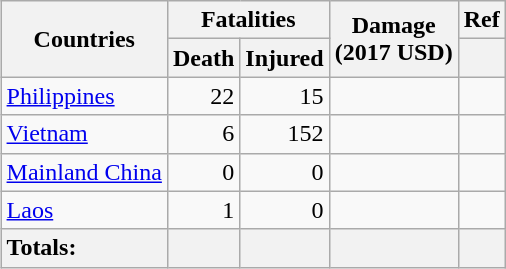<table class="wikitable sortable" style="float:right;clear:right;">
<tr>
<th rowspan=2>Countries</th>
<th colspan=2>Fatalities</th>
<th rowspan=2>Damage<br>(2017 USD)</th>
<th class="unsortable">Ref</th>
</tr>
<tr>
<th>Death</th>
<th>Injured</th>
<th></th>
</tr>
<tr style="text-align:right;">
<td scope="row" style="text-align: left;"><a href='#'>Philippines</a></td>
<td>22</td>
<td>15</td>
<td></td>
<td></td>
</tr>
<tr style="text-align:right;">
<td scope="row" style="text-align: left;"><a href='#'>Vietnam</a></td>
<td>6</td>
<td>152</td>
<td></td>
<td></td>
</tr>
<tr style="text-align: right;">
<td scope="row" style="text-align: left;"><a href='#'>Mainland China</a></td>
<td>0</td>
<td>0</td>
<td></td>
<td></td>
</tr>
<tr style="text-align:right;">
<td scope="row" style="text-align: left;"><a href='#'>Laos</a></td>
<td>1</td>
<td>0</td>
<td></td>
<td></td>
</tr>
<tr class="sortbottom">
<th scope="row" style="text-align: left;">Totals:</th>
<th style="text-align:right;"></th>
<th style="text-align:right;"></th>
<th style="text-align:right;"></th>
<th></th>
</tr>
</table>
